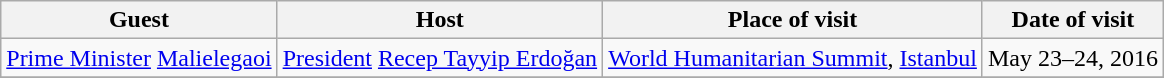<table class="wikitable" border="1">
<tr>
<th>Guest</th>
<th>Host</th>
<th>Place of visit</th>
<th>Date of visit</th>
</tr>
<tr>
<td> <a href='#'>Prime Minister</a> <a href='#'>Malielegaoi</a></td>
<td> <a href='#'>President</a> <a href='#'>Recep Tayyip Erdoğan</a></td>
<td><a href='#'>World Humanitarian Summit</a>, <a href='#'>Istanbul</a></td>
<td>May 23–24, 2016</td>
</tr>
<tr>
</tr>
</table>
